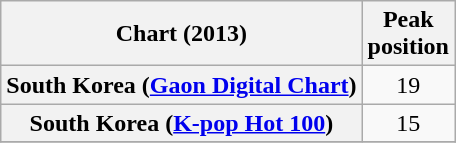<table class="wikitable sortable plainrowheaders" style="text-align:center;">
<tr>
<th>Chart (2013)</th>
<th>Peak<br>position</th>
</tr>
<tr>
<th scope="row">South Korea (<a href='#'>Gaon Digital Chart</a>)</th>
<td>19</td>
</tr>
<tr>
<th scope="row">South Korea (<a href='#'>K-pop Hot 100</a>)</th>
<td>15</td>
</tr>
<tr>
</tr>
</table>
